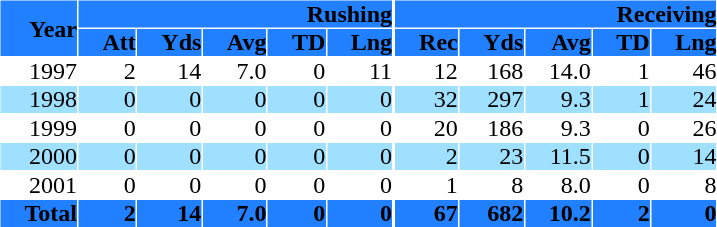<table border=0 cellspacing=1 cellpadding=0 style="text-align:right; text-indent:1em;">
<tr style="background-color: #2080FF;">
<th rowspan=2>Year</th>
<th colspan=5>Rushing</th>
<th></th>
<th colspan=5>Receiving</th>
</tr>
<tr style="background-color: #2080FF;">
<th>Att</th>
<th>Yds</th>
<th>Avg</th>
<th>TD</th>
<th>Lng</th>
<th></th>
<th>Rec</th>
<th>Yds</th>
<th>Avg</th>
<th>TD</th>
<th>Lng</th>
</tr>
<tr style="background-color: #ffffff;">
<td>1997</td>
<td>2</td>
<td>14</td>
<td>7.0</td>
<td>0</td>
<td>11</td>
<td></td>
<td>12</td>
<td>168</td>
<td>14.0</td>
<td>1</td>
<td>46</td>
</tr>
<tr style="background-color: #A0E0FF">
<td>1998</td>
<td>0</td>
<td>0</td>
<td>0</td>
<td>0</td>
<td>0</td>
<td></td>
<td>32</td>
<td>297</td>
<td>9.3</td>
<td>1</td>
<td>24</td>
</tr>
<tr style="background-color: #ffffff;">
<td>1999</td>
<td>0</td>
<td>0</td>
<td>0</td>
<td>0</td>
<td>0</td>
<td></td>
<td>20</td>
<td>186</td>
<td>9.3</td>
<td>0</td>
<td>26</td>
</tr>
<tr style="background-color: #A0E0FF">
<td>2000</td>
<td>0</td>
<td>0</td>
<td>0</td>
<td>0</td>
<td>0</td>
<td></td>
<td>2</td>
<td>23</td>
<td>11.5</td>
<td>0</td>
<td>14</td>
</tr>
<tr style="background-color: #ffffff;">
<td>2001</td>
<td>0</td>
<td>0</td>
<td>0</td>
<td>0</td>
<td>0</td>
<td></td>
<td>1</td>
<td>8</td>
<td>8.0</td>
<td>0</td>
<td>8</td>
</tr>
<tr valign=top style="font-weight:bold; background-color: #2080FF;">
<td>Total</td>
<td>2</td>
<td>14</td>
<td>7.0</td>
<td>0</td>
<td>0</td>
<td></td>
<td>67</td>
<td>682</td>
<td>10.2</td>
<td>2</td>
<td>0</td>
</tr>
</table>
